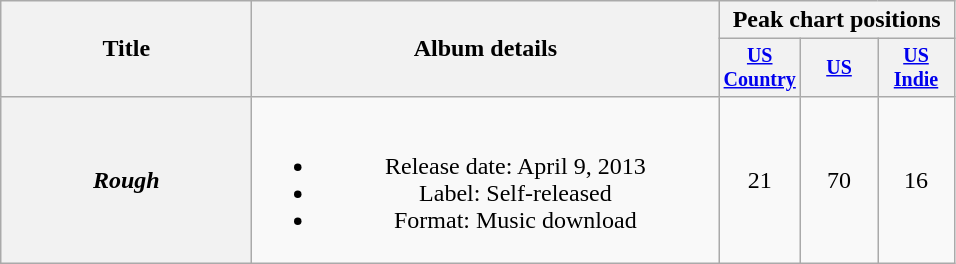<table class="wikitable plainrowheaders" style="text-align:center;">
<tr>
<th rowspan="2" style="width:10em;">Title</th>
<th rowspan="2" style="width:19em;">Album details</th>
<th colspan="3">Peak chart positions</th>
</tr>
<tr style="font-size:smaller;">
<th style="width:45px;"><a href='#'>US Country</a><br></th>
<th style="width:45px;"><a href='#'>US</a><br></th>
<th style="width:45px;"><a href='#'>US<br>Indie</a><br></th>
</tr>
<tr>
<th scope="row"><em>Rough</em></th>
<td><br><ul><li>Release date: April 9, 2013</li><li>Label: Self-released</li><li>Format: Music download</li></ul></td>
<td>21</td>
<td>70</td>
<td>16</td>
</tr>
</table>
